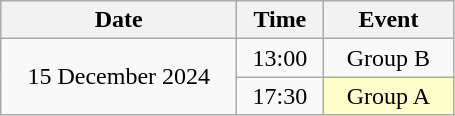<table class = "wikitable" style="text-align:center;">
<tr>
<th width=150>Date</th>
<th width=50>Time</th>
<th width=80>Event</th>
</tr>
<tr>
<td rowspan=2>15 December 2024</td>
<td>13:00</td>
<td>Group B</td>
</tr>
<tr>
<td>17:30</td>
<td bgcolor="ffffcc">Group A</td>
</tr>
</table>
